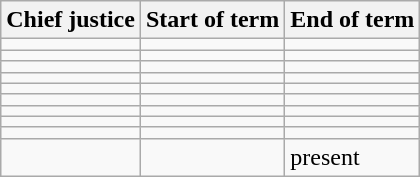<table class="wikitable">
<tr>
<th>Chief justice</th>
<th>Start of term</th>
<th>End of term</th>
</tr>
<tr>
<td></td>
<td></td>
<td></td>
</tr>
<tr>
<td></td>
<td></td>
<td></td>
</tr>
<tr>
<td></td>
<td></td>
<td></td>
</tr>
<tr>
<td></td>
<td></td>
<td></td>
</tr>
<tr>
<td></td>
<td></td>
<td></td>
</tr>
<tr>
<td></td>
<td></td>
<td></td>
</tr>
<tr>
<td></td>
<td></td>
<td></td>
</tr>
<tr>
<td></td>
<td></td>
<td></td>
</tr>
<tr>
<td></td>
<td></td>
<td></td>
</tr>
<tr>
<td></td>
<td></td>
<td>present</td>
</tr>
</table>
